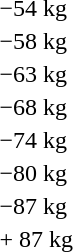<table>
<tr>
<td>−54 kg</td>
<td></td>
<td></td>
<td><br></td>
</tr>
<tr>
<td>−58 kg</td>
<td></td>
<td></td>
<td><br></td>
</tr>
<tr>
<td>−63 kg</td>
<td></td>
<td></td>
<td><br></td>
</tr>
<tr>
<td>−68 kg</td>
<td></td>
<td></td>
<td><br></td>
</tr>
<tr>
<td>−74 kg</td>
<td></td>
<td></td>
<td><br></td>
</tr>
<tr>
<td>−80 kg</td>
<td></td>
<td></td>
<td><br></td>
</tr>
<tr>
<td>−87 kg</td>
<td></td>
<td></td>
<td><br></td>
</tr>
<tr>
<td>+ 87 kg</td>
<td></td>
<td></td>
<td><br></td>
</tr>
</table>
